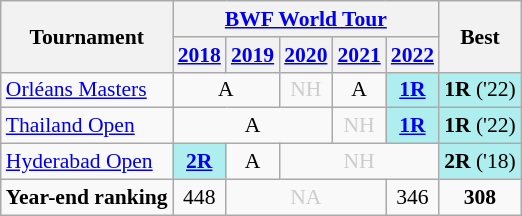<table class="wikitable" style="font-size: 90%; text-align:center">
<tr>
<th rowspan="2">Tournament</th>
<th colspan="5"><strong><a href='#'>BWF World Tour</a></strong></th>
<th rowspan="2">Best</th>
</tr>
<tr>
<th><a href='#'>2018</a></th>
<th><a href='#'>2019</a></th>
<th><a href='#'>2020</a></th>
<th><a href='#'>2021</a></th>
<th><a href='#'>2022</a></th>
</tr>
<tr>
<td align=left><a href='#'>Orléans Masters</a></td>
<td colspan="2">A</td>
<td style=color:#ccc>NH</td>
<td>A</td>
<td bgcolor=AFEEEE><strong><a href='#'>1R</a></strong></td>
<td bgcolor=AFEEEE><strong>1R</strong> ('22)</td>
</tr>
<tr>
<td align=left><a href='#'>Thailand Open</a></td>
<td colspan="3">A</td>
<td style=color:#ccc>NH</td>
<td bgcolor=AFEEEE><strong><a href='#'>1R</a></strong></td>
<td bgcolor=AFEEEE><strong>1R</strong> ('22)</td>
</tr>
<tr>
<td align=left><a href='#'>Hyderabad Open</a></td>
<td bgcolor=AFEEEE><a href='#'><strong>2R</strong></a></td>
<td>A</td>
<td colspan="3" style=color:#ccc>NH</td>
<td bgcolor=AFEEEE><strong>2R</strong> ('18)</td>
</tr>
<tr>
<td align=left><strong>Year-end ranking</strong></td>
<td>448</td>
<td colspan="3" style=color:#ccc>NA</td>
<td>346</td>
<td><strong>308</strong></td>
</tr>
</table>
